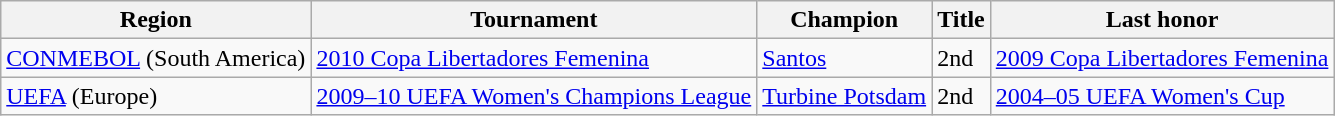<table class="wikitable">
<tr>
<th>Region</th>
<th>Tournament</th>
<th>Champion</th>
<th>Title</th>
<th>Last honor</th>
</tr>
<tr>
<td><a href='#'>CONMEBOL</a> (South America)</td>
<td><a href='#'>2010 Copa Libertadores Femenina</a></td>
<td> <a href='#'>Santos</a></td>
<td>2nd</td>
<td><a href='#'>2009 Copa Libertadores Femenina</a></td>
</tr>
<tr>
<td><a href='#'>UEFA</a> (Europe)</td>
<td><a href='#'>2009–10 UEFA Women's Champions League</a></td>
<td> <a href='#'>Turbine Potsdam</a></td>
<td>2nd</td>
<td><a href='#'>2004–05 UEFA Women's Cup</a></td>
</tr>
</table>
